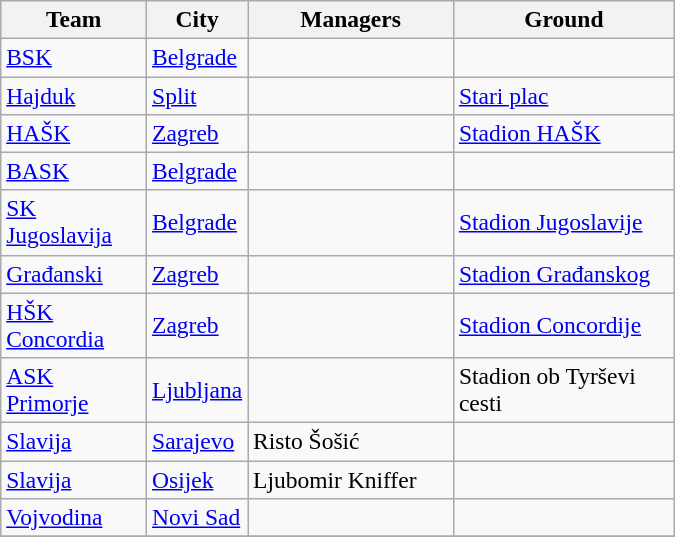<table class="wikitable sortable" style="text-align: left; font-size:98%;">
<tr>
<th width="90">Team</th>
<th width="60">City</th>
<th width="130">Managers</th>
<th width="140">Ground</th>
</tr>
<tr>
<td><a href='#'>BSK</a></td>
<td><a href='#'>Belgrade</a></td>
<td> </td>
<td></td>
</tr>
<tr>
<td><a href='#'>Hajduk</a></td>
<td><a href='#'>Split</a></td>
<td> </td>
<td><a href='#'>Stari plac</a></td>
</tr>
<tr>
<td><a href='#'>HAŠK</a></td>
<td><a href='#'>Zagreb</a></td>
<td> </td>
<td><a href='#'>Stadion HAŠK</a></td>
</tr>
<tr>
<td><a href='#'>BASK</a></td>
<td><a href='#'>Belgrade</a></td>
<td> </td>
<td></td>
</tr>
<tr>
<td><a href='#'>SK Jugoslavija</a></td>
<td><a href='#'>Belgrade</a></td>
<td> </td>
<td><a href='#'>Stadion Jugoslavije</a></td>
</tr>
<tr>
<td><a href='#'>Građanski</a></td>
<td><a href='#'>Zagreb</a></td>
<td> </td>
<td><a href='#'>Stadion Građanskog</a></td>
</tr>
<tr>
<td><a href='#'>HŠK Concordia</a></td>
<td><a href='#'>Zagreb</a></td>
<td> </td>
<td><a href='#'>Stadion Concordije</a></td>
</tr>
<tr>
<td><a href='#'>ASK Primorje</a></td>
<td><a href='#'>Ljubljana</a></td>
<td> </td>
<td>Stadion ob Tyrševi cesti</td>
</tr>
<tr>
<td><a href='#'>Slavija</a></td>
<td><a href='#'>Sarajevo</a></td>
<td> Risto Šošić</td>
<td></td>
</tr>
<tr>
<td><a href='#'>Slavija</a></td>
<td><a href='#'>Osijek</a></td>
<td> Ljubomir Kniffer</td>
<td></td>
</tr>
<tr>
<td><a href='#'>Vojvodina</a></td>
<td><a href='#'>Novi Sad</a></td>
<td> </td>
<td></td>
</tr>
<tr>
</tr>
</table>
